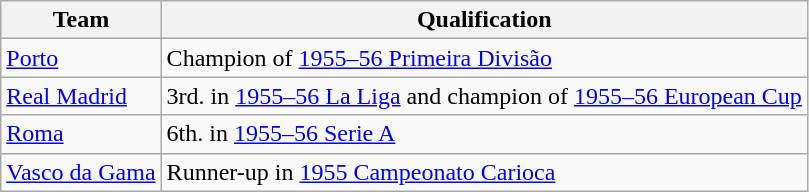<table class= "wikitable sortable">
<tr>
<th>Team</th>
<th>Qualification</th>
</tr>
<tr>
<td> <a href='#'>Porto</a></td>
<td>Champion of <a href='#'>1955–56 Primeira Divisão</a></td>
</tr>
<tr>
<td> <a href='#'>Real Madrid</a></td>
<td>3rd. in <a href='#'>1955–56 La Liga</a> and champion of <a href='#'>1955–56 European Cup</a></td>
</tr>
<tr>
<td> <a href='#'>Roma</a></td>
<td>6th. in <a href='#'>1955–56 Serie A</a></td>
</tr>
<tr>
<td> <a href='#'>Vasco da Gama</a></td>
<td>Runner-up in <a href='#'>1955 Campeonato Carioca</a></td>
</tr>
</table>
